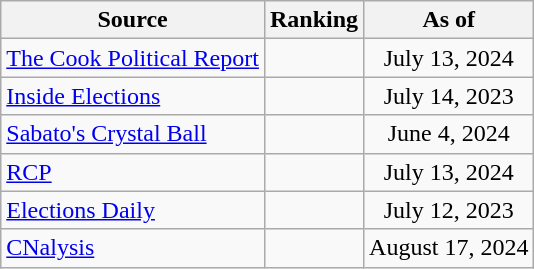<table class="wikitable" style=text-align:center>
<tr>
<th>Source</th>
<th>Ranking</th>
<th>As of</th>
</tr>
<tr>
<td align=left><a href='#'>The Cook Political Report</a></td>
<td></td>
<td>July 13, 2024</td>
</tr>
<tr>
<td align=left><a href='#'>Inside Elections</a></td>
<td></td>
<td>July 14, 2023</td>
</tr>
<tr>
<td align=left><a href='#'>Sabato's Crystal Ball</a></td>
<td></td>
<td>June 4, 2024</td>
</tr>
<tr>
<td align=left><a href='#'>RCP</a></td>
<td></td>
<td>July 13, 2024</td>
</tr>
<tr>
<td align=left><a href='#'>Elections Daily</a></td>
<td></td>
<td>July 12, 2023</td>
</tr>
<tr>
<td align=left><a href='#'>CNalysis</a></td>
<td></td>
<td>August 17, 2024</td>
</tr>
</table>
